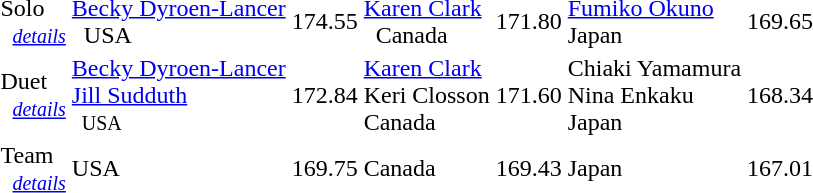<table>
<tr>
<td>Solo<br>   <small><em><a href='#'>details</a></em></small></td>
<td><a href='#'>Becky Dyroen-Lancer</a><br>   USA</td>
<td>174.55</td>
<td><a href='#'>Karen Clark</a><br>   Canada</td>
<td>171.80</td>
<td><a href='#'>Fumiko Okuno</a><br> Japan</td>
<td>169.65</td>
</tr>
<tr>
<td>Duet<br>   <small><em><a href='#'>details</a></em></small></td>
<td><a href='#'>Becky Dyroen-Lancer</a> <br> <a href='#'>Jill Sudduth</a> <small><br>   USA </small></td>
<td>172.84</td>
<td><a href='#'>Karen Clark</a><br>Keri Closson <br> Canada</td>
<td>171.60</td>
<td>Chiaki Yamamura<br>Nina Enkaku <br> Japan</td>
<td>168.34</td>
</tr>
<tr>
<td>Team<br>   <small><em><a href='#'>details</a></em></small></td>
<td> USA</td>
<td>169.75</td>
<td> Canada</td>
<td>169.43</td>
<td> Japan</td>
<td>167.01</td>
</tr>
<tr>
</tr>
</table>
